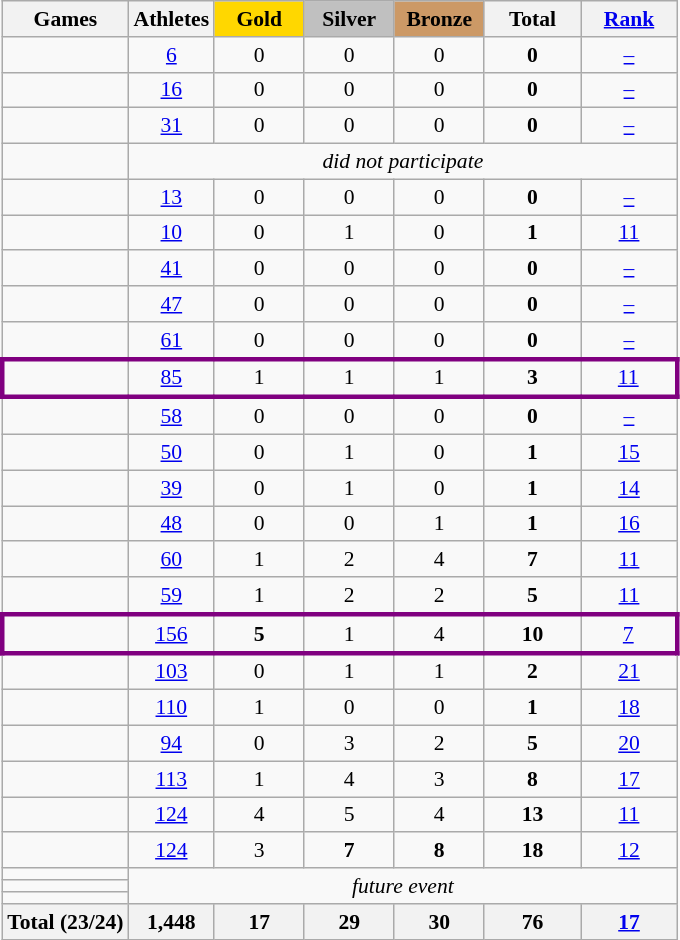<table class="wikitable" style="text-align:center; font-size:90%;">
<tr>
<th>Games</th>
<th>Athletes</th>
<td style="background:gold; width:3.7em; font-weight:bold;">Gold</td>
<td style="background:silver; width:3.7em; font-weight:bold;">Silver</td>
<td style="background:#cc9966; width:3.7em; font-weight:bold;">Bronze</td>
<th style="width:4em; font-weight:bold;">Total</th>
<th style="width:4em; font-weight:bold;"><a href='#'>Rank</a></th>
</tr>
<tr>
<td align=left></td>
<td><a href='#'>6</a></td>
<td>0</td>
<td>0</td>
<td>0</td>
<td><strong>0</strong></td>
<td><a href='#'>–</a></td>
</tr>
<tr>
<td align=left></td>
<td><a href='#'>16</a></td>
<td>0</td>
<td>0</td>
<td>0</td>
<td><strong>0</strong></td>
<td><a href='#'>–</a></td>
</tr>
<tr>
<td align=left></td>
<td><a href='#'>31</a></td>
<td>0</td>
<td>0</td>
<td>0</td>
<td><strong>0</strong></td>
<td><a href='#'>–</a></td>
</tr>
<tr>
<td align=left></td>
<td colspan=6><em>did not participate</em></td>
</tr>
<tr>
<td align=left></td>
<td><a href='#'>13</a></td>
<td>0</td>
<td>0</td>
<td>0</td>
<td><strong>0</strong></td>
<td><a href='#'>–</a></td>
</tr>
<tr>
<td align=left></td>
<td><a href='#'>10</a></td>
<td>0</td>
<td>1</td>
<td>0</td>
<td><strong>1</strong></td>
<td><a href='#'>11</a></td>
</tr>
<tr>
<td align=left></td>
<td><a href='#'>41</a></td>
<td>0</td>
<td>0</td>
<td>0</td>
<td><strong>0</strong></td>
<td><a href='#'>–</a></td>
</tr>
<tr>
<td align=left></td>
<td><a href='#'>47</a></td>
<td>0</td>
<td>0</td>
<td>0</td>
<td><strong>0</strong></td>
<td><a href='#'>–</a></td>
</tr>
<tr>
<td align=left></td>
<td><a href='#'>61</a></td>
<td>0</td>
<td>0</td>
<td>0</td>
<td><strong>0</strong></td>
<td><a href='#'>–</a></td>
</tr>
<tr style="border: 3px solid purple">
<td align=left></td>
<td><a href='#'>85</a></td>
<td>1</td>
<td>1</td>
<td>1</td>
<td><strong>3</strong></td>
<td><a href='#'>11</a></td>
</tr>
<tr>
<td align=left></td>
<td><a href='#'>58</a></td>
<td>0</td>
<td>0</td>
<td>0</td>
<td><strong>0</strong></td>
<td><a href='#'>–</a></td>
</tr>
<tr>
<td align=left></td>
<td><a href='#'>50</a></td>
<td>0</td>
<td>1</td>
<td>0</td>
<td><strong>1</strong></td>
<td><a href='#'>15</a></td>
</tr>
<tr>
<td align=left></td>
<td><a href='#'>39</a></td>
<td>0</td>
<td>1</td>
<td>0</td>
<td><strong>1</strong></td>
<td><a href='#'>14</a></td>
</tr>
<tr>
<td align=left></td>
<td><a href='#'>48</a></td>
<td>0</td>
<td>0</td>
<td>1</td>
<td><strong>1</strong></td>
<td><a href='#'>16</a></td>
</tr>
<tr>
<td align=left></td>
<td><a href='#'>60</a></td>
<td>1</td>
<td>2</td>
<td>4</td>
<td><strong>7</strong></td>
<td><a href='#'>11</a></td>
</tr>
<tr>
<td align=left></td>
<td><a href='#'>59</a></td>
<td>1</td>
<td>2</td>
<td>2</td>
<td><strong>5</strong></td>
<td><a href='#'>11</a></td>
</tr>
<tr style="border: 3px solid purple">
<td align=left></td>
<td><a href='#'>156</a></td>
<td><strong>5</strong></td>
<td>1</td>
<td>4</td>
<td><strong>10</strong></td>
<td><a href='#'>7</a></td>
</tr>
<tr>
<td align=left></td>
<td><a href='#'>103</a></td>
<td>0</td>
<td>1</td>
<td>1</td>
<td><strong>2</strong></td>
<td><a href='#'>21</a></td>
</tr>
<tr>
<td align=left></td>
<td><a href='#'>110</a></td>
<td>1</td>
<td>0</td>
<td>0</td>
<td><strong>1</strong></td>
<td><a href='#'>18</a></td>
</tr>
<tr>
<td align=left></td>
<td><a href='#'>94</a></td>
<td>0</td>
<td>3</td>
<td>2</td>
<td><strong>5</strong></td>
<td><a href='#'>20</a></td>
</tr>
<tr>
<td align=left></td>
<td><a href='#'>113</a></td>
<td>1</td>
<td>4</td>
<td>3</td>
<td><strong>8</strong></td>
<td><a href='#'>17</a></td>
</tr>
<tr>
<td align=left></td>
<td><a href='#'>124</a></td>
<td>4</td>
<td>5</td>
<td>4</td>
<td><strong>13</strong></td>
<td><a href='#'>11</a></td>
</tr>
<tr>
<td align=left></td>
<td><a href='#'>124</a></td>
<td>3</td>
<td><strong>7</strong></td>
<td><strong>8</strong></td>
<td><strong>18</strong></td>
<td><a href='#'>12</a></td>
</tr>
<tr>
<td align=left></td>
<td rowspan="3"; colspan=6><em>future event</em></td>
</tr>
<tr>
<td align=left></td>
</tr>
<tr>
<td align=left></td>
</tr>
<tr>
<th colspan=1>Total (23/24)</th>
<th>1,448</th>
<th>17</th>
<th>29</th>
<th>30</th>
<th>76</th>
<th><a href='#'>17</a></th>
</tr>
</table>
